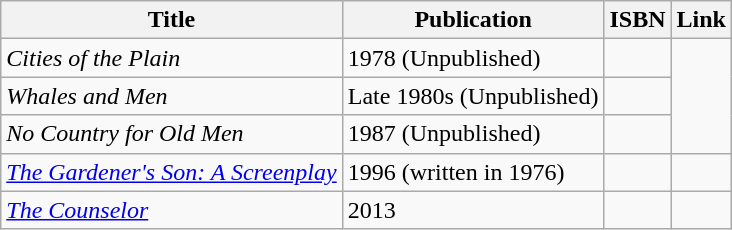<table class="wikitable">
<tr>
<th>Title</th>
<th>Publication</th>
<th>ISBN</th>
<th>Link</th>
</tr>
<tr>
<td><em>Cities of the Plain</em></td>
<td>1978 (Unpublished)</td>
<td></td>
</tr>
<tr>
<td><em>Whales and Men</em></td>
<td>Late 1980s (Unpublished)</td>
<td></td>
</tr>
<tr>
<td><em>No Country for Old Men</em></td>
<td>1987 (Unpublished)</td>
<td></td>
</tr>
<tr>
<td><em><a href='#'>The Gardener's Son: A Screenplay</a></em></td>
<td>1996 (written in 1976)</td>
<td></td>
<td></td>
</tr>
<tr>
<td><em><a href='#'>The Counselor</a></em></td>
<td>2013</td>
<td></td>
<td></td>
</tr>
</table>
